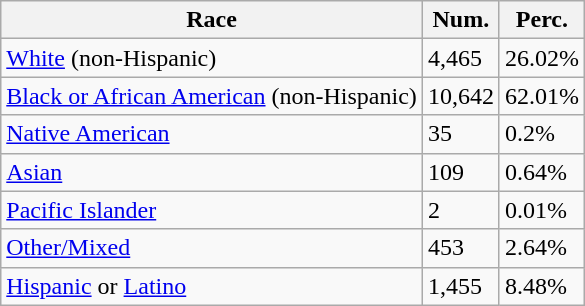<table class="wikitable">
<tr>
<th>Race</th>
<th>Num.</th>
<th>Perc.</th>
</tr>
<tr>
<td><a href='#'>White</a> (non-Hispanic)</td>
<td>4,465</td>
<td>26.02%</td>
</tr>
<tr>
<td><a href='#'>Black or African American</a> (non-Hispanic)</td>
<td>10,642</td>
<td>62.01%</td>
</tr>
<tr>
<td><a href='#'>Native American</a></td>
<td>35</td>
<td>0.2%</td>
</tr>
<tr>
<td><a href='#'>Asian</a></td>
<td>109</td>
<td>0.64%</td>
</tr>
<tr>
<td><a href='#'>Pacific Islander</a></td>
<td>2</td>
<td>0.01%</td>
</tr>
<tr>
<td><a href='#'>Other/Mixed</a></td>
<td>453</td>
<td>2.64%</td>
</tr>
<tr>
<td><a href='#'>Hispanic</a> or <a href='#'>Latino</a></td>
<td>1,455</td>
<td>8.48%</td>
</tr>
</table>
